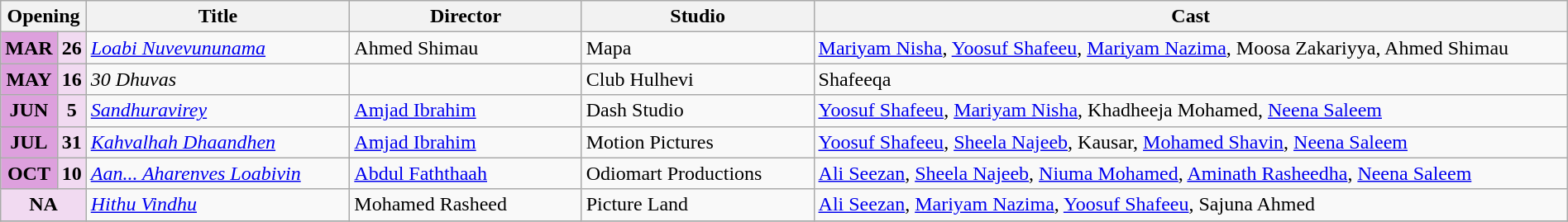<table class="wikitable plainrowheaders" width="100%">
<tr>
<th scope="col" colspan="2" width=4%>Opening</th>
<th scope="col" width=17%>Title</th>
<th scope="col" width=15%>Director</th>
<th scope="col" width=15%>Studio</th>
<th scope="col" width=53%>Cast</th>
</tr>
<tr>
<td style="text-align:center; background:plum; textcolor:#000;"><strong>MAR</strong></td>
<td style="text-align:center; background:#f1daf1;"><strong>26</strong></td>
<td><em><a href='#'>Loabi Nuvevununama</a></em></td>
<td>Ahmed Shimau</td>
<td>Mapa</td>
<td><a href='#'>Mariyam Nisha</a>, <a href='#'>Yoosuf Shafeeu</a>, <a href='#'>Mariyam Nazima</a>, Moosa Zakariyya, Ahmed Shimau</td>
</tr>
<tr>
<td style="text-align:center; background:plum; textcolor:#000;"><strong>MAY</strong></td>
<td style="text-align:center; background:#f1daf1;"><strong>16</strong></td>
<td><em>30 Dhuvas</em></td>
<td></td>
<td>Club Hulhevi</td>
<td>Shafeeqa</td>
</tr>
<tr>
<td style="text-align:center; background:plum; textcolor:#000;"><strong>JUN</strong></td>
<td style="text-align:center; background:#f1daf1;"><strong>5</strong></td>
<td><em><a href='#'>Sandhuravirey</a></em></td>
<td><a href='#'>Amjad Ibrahim</a></td>
<td>Dash Studio</td>
<td><a href='#'>Yoosuf Shafeeu</a>, <a href='#'>Mariyam Nisha</a>, Khadheeja Mohamed, <a href='#'>Neena Saleem</a></td>
</tr>
<tr>
<td style="text-align:center; background:plum; textcolor:#000;"><strong>JUL</strong></td>
<td style="text-align:center; background:#f1daf1;"><strong>31</strong></td>
<td><em><a href='#'>Kahvalhah Dhaandhen</a></em></td>
<td><a href='#'>Amjad Ibrahim</a></td>
<td>Motion Pictures</td>
<td><a href='#'>Yoosuf Shafeeu</a>, <a href='#'>Sheela Najeeb</a>, Kausar, <a href='#'>Mohamed Shavin</a>, <a href='#'>Neena Saleem</a></td>
</tr>
<tr>
<td style="text-align:center; background:plum; textcolor:#000;"><strong>OCT</strong></td>
<td style="text-align:center; background:#f1daf1;"><strong>10</strong></td>
<td><em><a href='#'>Aan... Aharenves Loabivin</a></em></td>
<td><a href='#'>Abdul Faththaah</a></td>
<td>Odiomart Productions</td>
<td><a href='#'>Ali Seezan</a>, <a href='#'>Sheela Najeeb</a>, <a href='#'>Niuma Mohamed</a>, <a href='#'>Aminath Rasheedha</a>, <a href='#'>Neena Saleem</a></td>
</tr>
<tr>
<td style="text-align:center; background:#f1daf1;" colspan="2"><strong>NA</strong></td>
<td><em><a href='#'>Hithu Vindhu</a></em></td>
<td>Mohamed Rasheed</td>
<td>Picture Land</td>
<td><a href='#'>Ali Seezan</a>, <a href='#'>Mariyam Nazima</a>, <a href='#'>Yoosuf Shafeeu</a>, Sajuna Ahmed</td>
</tr>
<tr>
</tr>
</table>
